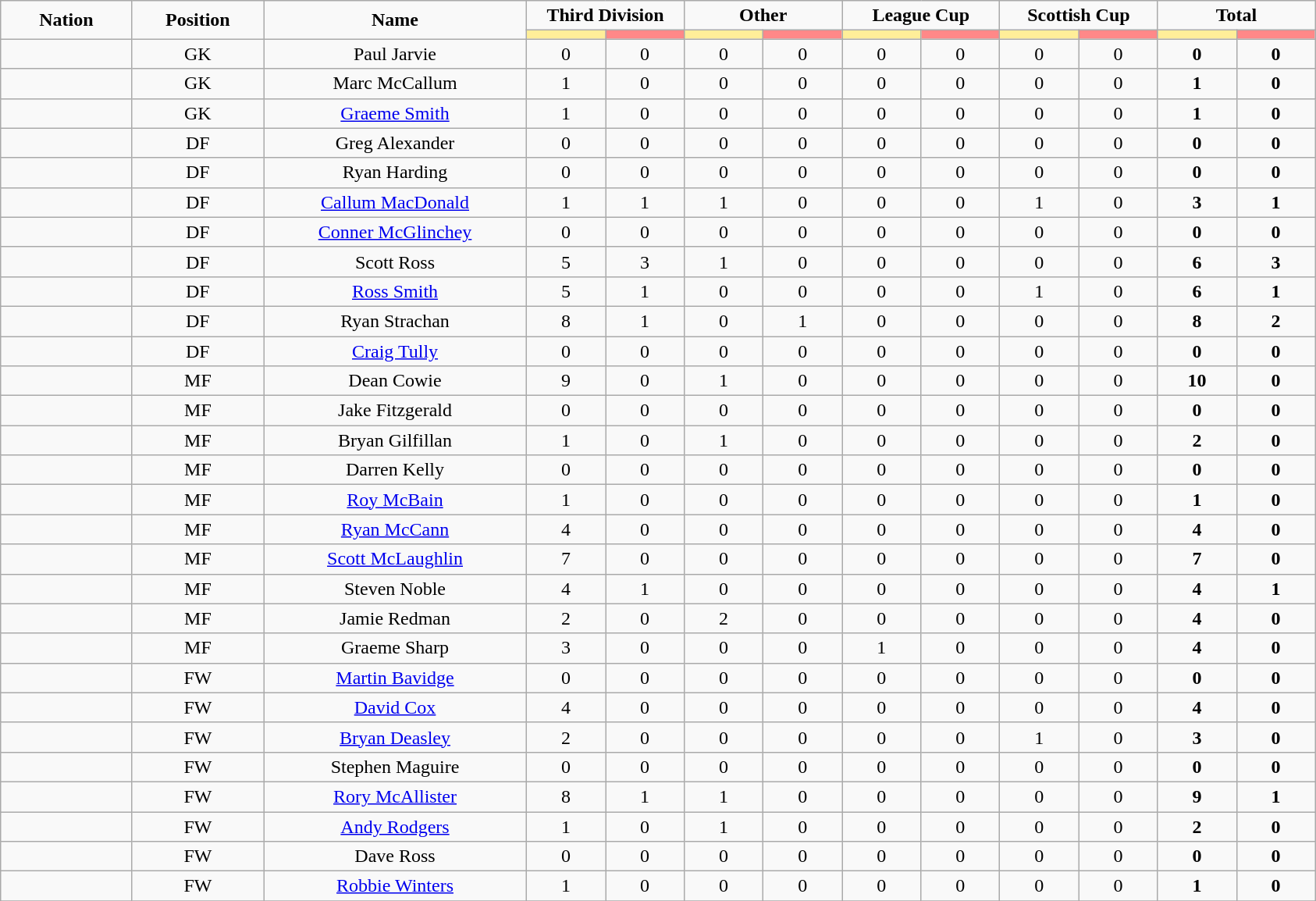<table class="wikitable" style="font-size: 100%; text-align: center;">
<tr>
<td rowspan="2" width="10%" align="center"><strong>Nation</strong></td>
<td rowspan="2" width="10%" align="center"><strong>Position</strong></td>
<td rowspan="2" width="20%" align="center"><strong>Name</strong></td>
<td colspan="2" align="center"><strong>Third Division</strong></td>
<td colspan="2" align="center"><strong>Other</strong></td>
<td colspan="2" align="center"><strong>League Cup</strong></td>
<td colspan="2" align="center"><strong>Scottish Cup</strong></td>
<td colspan="2" align="center"><strong>Total </strong></td>
</tr>
<tr>
<th width=60 style="background: #FFEE99"></th>
<th width=60 style="background: #FF8888"></th>
<th width=60 style="background: #FFEE99"></th>
<th width=60 style="background: #FF8888"></th>
<th width=60 style="background: #FFEE99"></th>
<th width=60 style="background: #FF8888"></th>
<th width=60 style="background: #FFEE99"></th>
<th width=60 style="background: #FF8888"></th>
<th width=60 style="background: #FFEE99"></th>
<th width=60 style="background: #FF8888"></th>
</tr>
<tr>
<td></td>
<td>GK</td>
<td>Paul Jarvie</td>
<td>0</td>
<td>0</td>
<td>0</td>
<td>0</td>
<td>0</td>
<td>0</td>
<td>0</td>
<td>0</td>
<td><strong>0</strong></td>
<td><strong>0</strong></td>
</tr>
<tr>
<td></td>
<td>GK</td>
<td>Marc McCallum</td>
<td>1</td>
<td>0</td>
<td>0</td>
<td>0</td>
<td>0</td>
<td>0</td>
<td>0</td>
<td>0</td>
<td><strong>1</strong></td>
<td><strong>0</strong></td>
</tr>
<tr>
<td></td>
<td>GK</td>
<td><a href='#'>Graeme Smith</a></td>
<td>1</td>
<td>0</td>
<td>0</td>
<td>0</td>
<td>0</td>
<td>0</td>
<td>0</td>
<td>0</td>
<td><strong>1</strong></td>
<td><strong>0</strong></td>
</tr>
<tr>
<td></td>
<td>DF</td>
<td>Greg Alexander</td>
<td>0</td>
<td>0</td>
<td>0</td>
<td>0</td>
<td>0</td>
<td>0</td>
<td>0</td>
<td>0</td>
<td><strong>0</strong></td>
<td><strong>0</strong></td>
</tr>
<tr>
<td></td>
<td>DF</td>
<td>Ryan Harding</td>
<td>0</td>
<td>0</td>
<td>0</td>
<td>0</td>
<td>0</td>
<td>0</td>
<td>0</td>
<td>0</td>
<td><strong>0</strong></td>
<td><strong>0</strong></td>
</tr>
<tr>
<td></td>
<td>DF</td>
<td><a href='#'>Callum MacDonald</a></td>
<td>1</td>
<td>1</td>
<td>1</td>
<td>0</td>
<td>0</td>
<td>0</td>
<td>1</td>
<td>0</td>
<td><strong>3</strong></td>
<td><strong>1</strong></td>
</tr>
<tr>
<td></td>
<td>DF</td>
<td><a href='#'>Conner McGlinchey</a></td>
<td>0</td>
<td>0</td>
<td>0</td>
<td>0</td>
<td>0</td>
<td>0</td>
<td>0</td>
<td>0</td>
<td><strong>0</strong></td>
<td><strong>0</strong></td>
</tr>
<tr>
<td></td>
<td>DF</td>
<td>Scott Ross</td>
<td>5</td>
<td>3</td>
<td>1</td>
<td>0</td>
<td>0</td>
<td>0</td>
<td>0</td>
<td>0</td>
<td><strong>6</strong></td>
<td><strong>3</strong></td>
</tr>
<tr>
<td></td>
<td>DF</td>
<td><a href='#'>Ross Smith</a></td>
<td>5</td>
<td>1</td>
<td>0</td>
<td>0</td>
<td>0</td>
<td>0</td>
<td>1</td>
<td>0</td>
<td><strong>6</strong></td>
<td><strong>1</strong></td>
</tr>
<tr>
<td></td>
<td>DF</td>
<td>Ryan Strachan</td>
<td>8</td>
<td>1</td>
<td>0</td>
<td>1</td>
<td>0</td>
<td>0</td>
<td>0</td>
<td>0</td>
<td><strong>8</strong></td>
<td><strong>2</strong></td>
</tr>
<tr>
<td></td>
<td>DF</td>
<td><a href='#'>Craig Tully</a></td>
<td>0</td>
<td>0</td>
<td>0</td>
<td>0</td>
<td>0</td>
<td>0</td>
<td>0</td>
<td>0</td>
<td><strong>0</strong></td>
<td><strong>0</strong></td>
</tr>
<tr>
<td></td>
<td>MF</td>
<td>Dean Cowie</td>
<td>9</td>
<td>0</td>
<td>1</td>
<td>0</td>
<td>0</td>
<td>0</td>
<td>0</td>
<td>0</td>
<td><strong>10</strong></td>
<td><strong>0</strong></td>
</tr>
<tr>
<td></td>
<td>MF</td>
<td>Jake Fitzgerald</td>
<td>0</td>
<td>0</td>
<td>0</td>
<td>0</td>
<td>0</td>
<td>0</td>
<td>0</td>
<td>0</td>
<td><strong>0</strong></td>
<td><strong>0</strong></td>
</tr>
<tr>
<td></td>
<td>MF</td>
<td>Bryan Gilfillan</td>
<td>1</td>
<td>0</td>
<td>1</td>
<td>0</td>
<td>0</td>
<td>0</td>
<td>0</td>
<td>0</td>
<td><strong>2</strong></td>
<td><strong>0</strong></td>
</tr>
<tr>
<td></td>
<td>MF</td>
<td>Darren Kelly</td>
<td>0</td>
<td>0</td>
<td>0</td>
<td>0</td>
<td>0</td>
<td>0</td>
<td>0</td>
<td>0</td>
<td><strong>0</strong></td>
<td><strong>0</strong></td>
</tr>
<tr>
<td></td>
<td>MF</td>
<td><a href='#'>Roy McBain</a></td>
<td>1</td>
<td>0</td>
<td>0</td>
<td>0</td>
<td>0</td>
<td>0</td>
<td>0</td>
<td>0</td>
<td><strong>1</strong></td>
<td><strong>0</strong></td>
</tr>
<tr>
<td></td>
<td>MF</td>
<td><a href='#'>Ryan McCann</a></td>
<td>4</td>
<td>0</td>
<td>0</td>
<td>0</td>
<td>0</td>
<td>0</td>
<td>0</td>
<td>0</td>
<td><strong>4</strong></td>
<td><strong>0</strong></td>
</tr>
<tr>
<td></td>
<td>MF</td>
<td><a href='#'>Scott McLaughlin</a></td>
<td>7</td>
<td>0</td>
<td>0</td>
<td>0</td>
<td>0</td>
<td>0</td>
<td>0</td>
<td>0</td>
<td><strong>7</strong></td>
<td><strong>0</strong></td>
</tr>
<tr>
<td></td>
<td>MF</td>
<td>Steven Noble</td>
<td>4</td>
<td>1</td>
<td>0</td>
<td>0</td>
<td>0</td>
<td>0</td>
<td>0</td>
<td>0</td>
<td><strong>4</strong></td>
<td><strong>1</strong></td>
</tr>
<tr>
<td></td>
<td>MF</td>
<td>Jamie Redman</td>
<td>2</td>
<td>0</td>
<td>2</td>
<td>0</td>
<td>0</td>
<td>0</td>
<td>0</td>
<td>0</td>
<td><strong>4</strong></td>
<td><strong>0</strong></td>
</tr>
<tr>
<td></td>
<td>MF</td>
<td>Graeme Sharp</td>
<td>3</td>
<td>0</td>
<td>0</td>
<td>0</td>
<td>1</td>
<td>0</td>
<td>0</td>
<td>0</td>
<td><strong>4</strong></td>
<td><strong>0</strong></td>
</tr>
<tr>
<td></td>
<td>FW</td>
<td><a href='#'>Martin Bavidge</a></td>
<td>0</td>
<td>0</td>
<td>0</td>
<td>0</td>
<td>0</td>
<td>0</td>
<td>0</td>
<td>0</td>
<td><strong>0</strong></td>
<td><strong>0</strong></td>
</tr>
<tr>
<td></td>
<td>FW</td>
<td><a href='#'>David Cox</a></td>
<td>4</td>
<td>0</td>
<td>0</td>
<td>0</td>
<td>0</td>
<td>0</td>
<td>0</td>
<td>0</td>
<td><strong>4</strong></td>
<td><strong>0</strong></td>
</tr>
<tr>
<td></td>
<td>FW</td>
<td><a href='#'>Bryan Deasley</a></td>
<td>2</td>
<td>0</td>
<td>0</td>
<td>0</td>
<td>0</td>
<td>0</td>
<td>1</td>
<td>0</td>
<td><strong>3</strong></td>
<td><strong>0</strong></td>
</tr>
<tr>
<td></td>
<td>FW</td>
<td>Stephen Maguire</td>
<td>0</td>
<td>0</td>
<td>0</td>
<td>0</td>
<td>0</td>
<td>0</td>
<td>0</td>
<td>0</td>
<td><strong>0</strong></td>
<td><strong>0</strong></td>
</tr>
<tr>
<td></td>
<td>FW</td>
<td><a href='#'>Rory McAllister</a></td>
<td>8</td>
<td>1</td>
<td>1</td>
<td>0</td>
<td>0</td>
<td>0</td>
<td>0</td>
<td>0</td>
<td><strong>9</strong></td>
<td><strong>1</strong></td>
</tr>
<tr>
<td></td>
<td>FW</td>
<td><a href='#'>Andy Rodgers</a></td>
<td>1</td>
<td>0</td>
<td>1</td>
<td>0</td>
<td>0</td>
<td>0</td>
<td>0</td>
<td>0</td>
<td><strong>2</strong></td>
<td><strong>0</strong></td>
</tr>
<tr>
<td></td>
<td>FW</td>
<td>Dave Ross</td>
<td>0</td>
<td>0</td>
<td>0</td>
<td>0</td>
<td>0</td>
<td>0</td>
<td>0</td>
<td>0</td>
<td><strong>0</strong></td>
<td><strong>0</strong></td>
</tr>
<tr>
<td></td>
<td>FW</td>
<td><a href='#'>Robbie Winters</a></td>
<td>1</td>
<td>0</td>
<td>0</td>
<td>0</td>
<td>0</td>
<td>0</td>
<td>0</td>
<td>0</td>
<td><strong>1</strong></td>
<td><strong>0</strong></td>
</tr>
<tr>
</tr>
</table>
